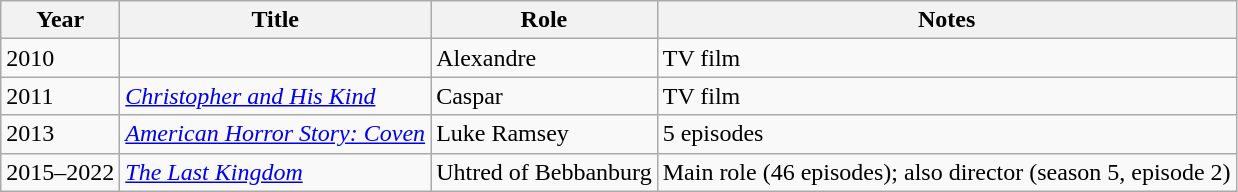<table class="wikitable">
<tr>
<th>Year</th>
<th>Title</th>
<th>Role</th>
<th class="unsortable">Notes</th>
</tr>
<tr>
<td>2010</td>
<td><em></em></td>
<td>Alexandre</td>
<td>TV film</td>
</tr>
<tr>
<td>2011</td>
<td><em><a href='#'>Christopher and His Kind</a></em></td>
<td>Caspar</td>
<td>TV film</td>
</tr>
<tr>
<td>2013</td>
<td><em><a href='#'>American Horror Story: Coven</a></em></td>
<td>Luke Ramsey</td>
<td>5 episodes</td>
</tr>
<tr>
<td>2015–2022</td>
<td><em><a href='#'>The Last Kingdom</a></em></td>
<td>Uhtred of Bebbanburg</td>
<td>Main role (46 episodes); also director (season 5, episode 2)</td>
</tr>
</table>
